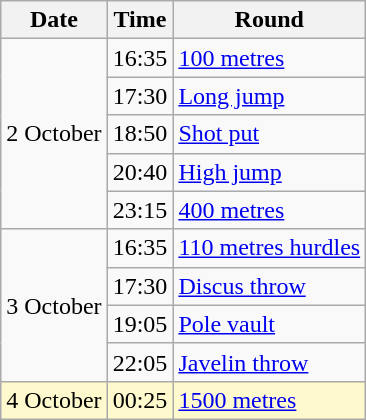<table class="wikitable">
<tr>
<th>Date</th>
<th>Time</th>
<th>Round</th>
</tr>
<tr>
<td rowspan=5>2 October</td>
<td>16:35</td>
<td><a href='#'>100 metres</a></td>
</tr>
<tr>
<td>17:30</td>
<td><a href='#'>Long jump</a></td>
</tr>
<tr>
<td>18:50</td>
<td><a href='#'>Shot put</a></td>
</tr>
<tr>
<td>20:40</td>
<td><a href='#'>High jump</a></td>
</tr>
<tr>
<td>23:15</td>
<td><a href='#'>400 metres</a></td>
</tr>
<tr>
<td rowspan=4>3 October</td>
<td>16:35</td>
<td><a href='#'>110 metres hurdles</a></td>
</tr>
<tr>
<td>17:30</td>
<td><a href='#'>Discus throw</a></td>
</tr>
<tr>
<td>19:05</td>
<td><a href='#'>Pole vault</a></td>
</tr>
<tr>
<td>22:05</td>
<td><a href='#'>Javelin throw</a></td>
</tr>
<tr style=background:lemonchiffon>
<td>4 October</td>
<td>00:25</td>
<td><a href='#'>1500 metres</a></td>
</tr>
</table>
